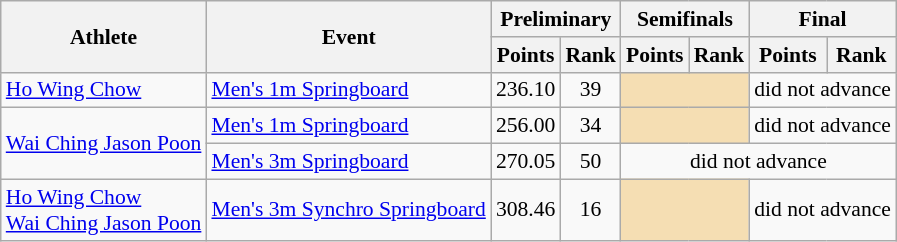<table class=wikitable style="font-size:90%">
<tr>
<th rowspan="2">Athlete</th>
<th rowspan="2">Event</th>
<th colspan="2">Preliminary</th>
<th colspan="2">Semifinals</th>
<th colspan="2">Final</th>
</tr>
<tr>
<th>Points</th>
<th>Rank</th>
<th>Points</th>
<th>Rank</th>
<th>Points</th>
<th>Rank</th>
</tr>
<tr>
<td rowspan="1"><a href='#'>Ho Wing Chow</a></td>
<td><a href='#'>Men's 1m Springboard</a></td>
<td align=center>236.10</td>
<td align=center>39</td>
<td colspan= 2 bgcolor="wheat"></td>
<td align=center colspan=2>did not advance</td>
</tr>
<tr>
<td rowspan="2"><a href='#'>Wai Ching Jason Poon</a></td>
<td><a href='#'>Men's 1m Springboard</a></td>
<td align=center>256.00</td>
<td align=center>34</td>
<td colspan= 2 bgcolor="wheat"></td>
<td align=center colspan=2>did not advance</td>
</tr>
<tr>
<td><a href='#'>Men's 3m Springboard</a></td>
<td align=center>270.05</td>
<td align=center>50</td>
<td align=center colspan=4>did not advance</td>
</tr>
<tr>
<td rowspan="1"><a href='#'>Ho Wing Chow</a><br><a href='#'>Wai Ching Jason Poon</a></td>
<td><a href='#'>Men's 3m Synchro Springboard</a></td>
<td align=center>308.46</td>
<td align=center>16</td>
<td colspan= 2 bgcolor="wheat"></td>
<td align=center colspan=2>did not advance</td>
</tr>
</table>
